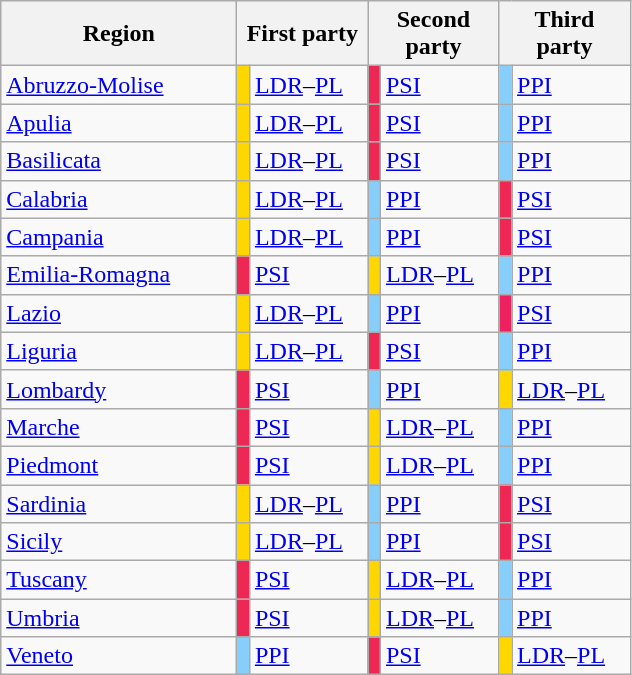<table class="wikitable" style="valign:top">
<tr>
<th style="width:150px;">Region</th>
<th colspan=2 style="width:80px;">First party</th>
<th colspan=2 style="width:80px;">Second party</th>
<th colspan=2 style="width:80px;">Third party</th>
</tr>
<tr>
<td><a href='#'>Abruzzo-Molise</a></td>
<td width="1" bgcolor="gold"></td>
<td align="left"><a href='#'>LDR</a>–<a href='#'>PL</a></td>
<td width="1" bgcolor="#ED2855"></td>
<td align="left"><a href='#'>PSI</a></td>
<td width="1" bgcolor="#87CEFA"></td>
<td align="left"><a href='#'>PPI</a></td>
</tr>
<tr>
<td><a href='#'>Apulia</a></td>
<td width="1" bgcolor="gold"></td>
<td align="left"><a href='#'>LDR</a>–<a href='#'>PL</a></td>
<td width="1" bgcolor="#ED2855"></td>
<td align="left"><a href='#'>PSI</a></td>
<td width="1" bgcolor="#87CEFA"></td>
<td align="left"><a href='#'>PPI</a></td>
</tr>
<tr>
<td><a href='#'>Basilicata</a></td>
<td width="1" bgcolor="gold"></td>
<td align="left"><a href='#'>LDR</a>–<a href='#'>PL</a></td>
<td width="1" bgcolor="#ED2855"></td>
<td align="left"><a href='#'>PSI</a></td>
<td width="1" bgcolor="#87CEFA"></td>
<td align="left"><a href='#'>PPI</a></td>
</tr>
<tr>
<td><a href='#'>Calabria</a></td>
<td width="1" bgcolor="gold"></td>
<td align="left"><a href='#'>LDR</a>–<a href='#'>PL</a></td>
<td width="1" bgcolor="#87CEFA"></td>
<td align="left"><a href='#'>PPI</a></td>
<td width="1" bgcolor="#ED2855"></td>
<td align="left"><a href='#'>PSI</a></td>
</tr>
<tr>
<td><a href='#'>Campania</a></td>
<td width="1" bgcolor="gold"></td>
<td align="left"><a href='#'>LDR</a>–<a href='#'>PL</a></td>
<td width="1" bgcolor="#87CEFA"></td>
<td align="left"><a href='#'>PPI</a></td>
<td width="1" bgcolor="#ED2855"></td>
<td align="left"><a href='#'>PSI</a></td>
</tr>
<tr>
<td><a href='#'>Emilia-Romagna</a></td>
<td width="1" bgcolor="#ED2855"></td>
<td align="left"><a href='#'>PSI</a></td>
<td width="1" bgcolor="gold"></td>
<td align="left"><a href='#'>LDR</a>–<a href='#'>PL</a></td>
<td width="1" bgcolor="#87CEFA"></td>
<td align="left"><a href='#'>PPI</a></td>
</tr>
<tr>
<td><a href='#'>Lazio</a></td>
<td width="1" bgcolor="gold"></td>
<td align="left"><a href='#'>LDR</a>–<a href='#'>PL</a></td>
<td width="1" bgcolor="#87CEFA"></td>
<td align="left"><a href='#'>PPI</a></td>
<td width="1" bgcolor="#ED2060"></td>
<td align="left"><a href='#'>PSI</a></td>
</tr>
<tr>
<td><a href='#'>Liguria</a></td>
<td width="1" bgcolor="gold"></td>
<td align="left"><a href='#'>LDR</a>–<a href='#'>PL</a></td>
<td width="1" bgcolor="#ED2855"></td>
<td align="left"><a href='#'>PSI</a></td>
<td width="1" bgcolor="#87CEFA"></td>
<td align="left"><a href='#'>PPI</a></td>
</tr>
<tr>
<td><a href='#'>Lombardy</a></td>
<td width="1" bgcolor="#ED2855"></td>
<td align="left"><a href='#'>PSI</a></td>
<td width="1" bgcolor="#87CEFA"></td>
<td align="left"><a href='#'>PPI</a></td>
<td width="1" bgcolor="gold"></td>
<td align="left"><a href='#'>LDR</a>–<a href='#'>PL</a></td>
</tr>
<tr>
<td><a href='#'>Marche</a></td>
<td width="1" bgcolor="#ED2855"></td>
<td align="left"><a href='#'>PSI</a></td>
<td width="1" bgcolor="gold"></td>
<td align="left"><a href='#'>LDR</a>–<a href='#'>PL</a></td>
<td width="1" bgcolor="#87CEFA"></td>
<td align="left"><a href='#'>PPI</a></td>
</tr>
<tr>
<td><a href='#'>Piedmont</a></td>
<td width="1" bgcolor="#ED2855"></td>
<td align="left"><a href='#'>PSI</a></td>
<td width="1" bgcolor="gold"></td>
<td align="left"><a href='#'>LDR</a>–<a href='#'>PL</a></td>
<td width="1" bgcolor="#87CEFA"></td>
<td align="left"><a href='#'>PPI</a></td>
</tr>
<tr>
<td><a href='#'>Sardinia</a></td>
<td width="1" bgcolor="gold"></td>
<td align="left"><a href='#'>LDR</a>–<a href='#'>PL</a></td>
<td width="1" bgcolor="#87CEFA"></td>
<td align="left"><a href='#'>PPI</a></td>
<td width="1" bgcolor="#ED2855"></td>
<td align="left"><a href='#'>PSI</a></td>
</tr>
<tr>
<td><a href='#'>Sicily</a></td>
<td width="1" bgcolor="gold"></td>
<td align="left"><a href='#'>LDR</a>–<a href='#'>PL</a></td>
<td width="1" bgcolor="#87CEFA"></td>
<td align="left"><a href='#'>PPI</a></td>
<td width="1" bgcolor="#ED2855"></td>
<td align="left"><a href='#'>PSI</a></td>
</tr>
<tr>
<td><a href='#'>Tuscany</a></td>
<td width="1" bgcolor="#ED2855"></td>
<td align="left"><a href='#'>PSI</a></td>
<td width="1" bgcolor="gold"></td>
<td align="left"><a href='#'>LDR</a>–<a href='#'>PL</a></td>
<td width="1" bgcolor="#87CEFA"></td>
<td align="left"><a href='#'>PPI</a></td>
</tr>
<tr>
<td><a href='#'>Umbria</a></td>
<td width="1" bgcolor="#ED2855"></td>
<td align="left"><a href='#'>PSI</a></td>
<td width="1" bgcolor="gold"></td>
<td align="left"><a href='#'>LDR</a>–<a href='#'>PL</a></td>
<td width="1" bgcolor="#87CEFA"></td>
<td align="left"><a href='#'>PPI</a></td>
</tr>
<tr>
<td><a href='#'>Veneto</a></td>
<td width="1" bgcolor="#87CEFA"></td>
<td align="left"><a href='#'>PPI</a></td>
<td width="1" bgcolor="#ED2855"></td>
<td align="left"><a href='#'>PSI</a></td>
<td width="1" bgcolor="gold"></td>
<td align="left"><a href='#'>LDR</a>–<a href='#'>PL</a></td>
</tr>
</table>
